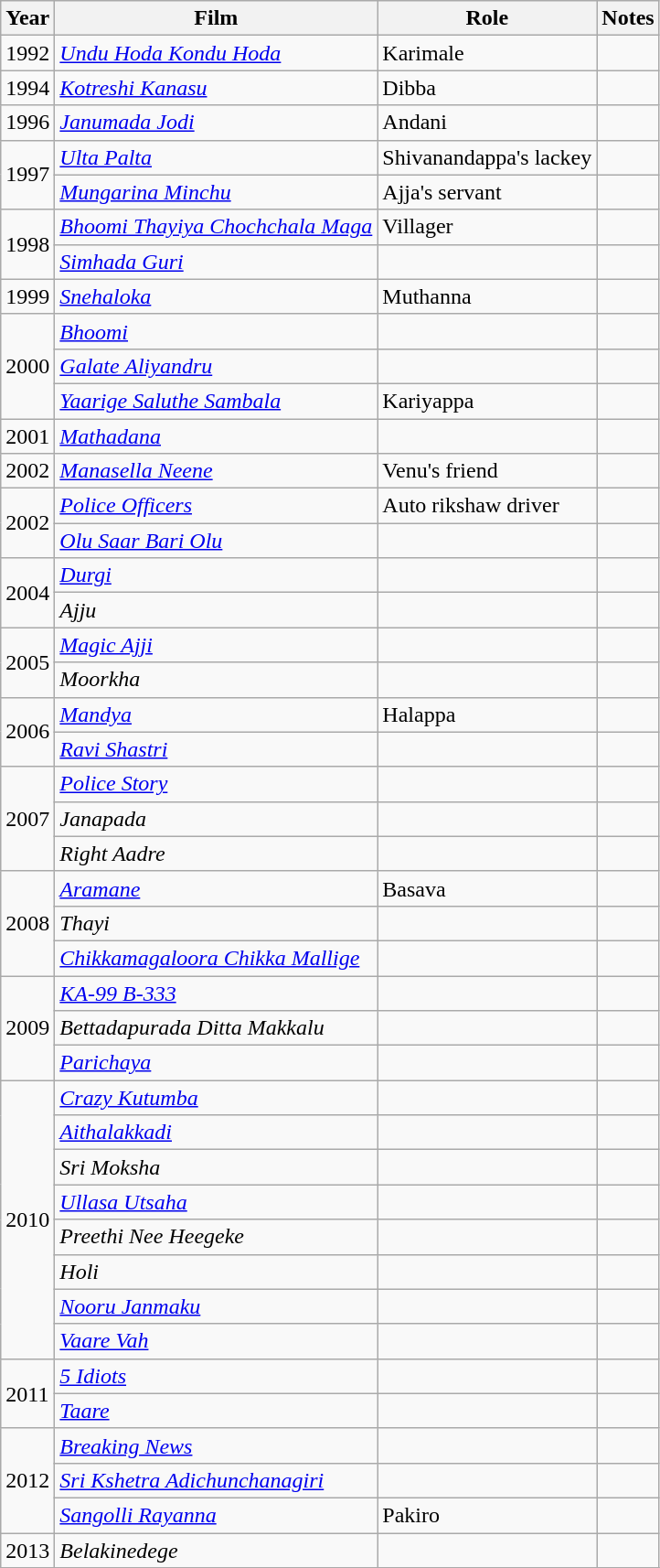<table class="wikitable">
<tr>
<th>Year</th>
<th>Film</th>
<th>Role</th>
<th>Notes</th>
</tr>
<tr>
<td>1992</td>
<td><em><a href='#'>Undu Hoda Kondu Hoda</a></em></td>
<td>Karimale</td>
<td></td>
</tr>
<tr>
<td>1994</td>
<td><em><a href='#'>Kotreshi Kanasu</a></em></td>
<td>Dibba</td>
<td></td>
</tr>
<tr>
<td>1996</td>
<td><em><a href='#'>Janumada Jodi</a></em></td>
<td>Andani</td>
<td></td>
</tr>
<tr>
<td rowspan="2">1997</td>
<td><em><a href='#'>Ulta Palta</a></em></td>
<td>Shivanandappa's lackey</td>
<td></td>
</tr>
<tr>
<td><em><a href='#'>Mungarina Minchu</a></em></td>
<td>Ajja's servant</td>
<td></td>
</tr>
<tr>
<td rowspan="2">1998</td>
<td><em><a href='#'>Bhoomi Thayiya Chochchala Maga</a></em></td>
<td>Villager</td>
<td></td>
</tr>
<tr>
<td><em><a href='#'>Simhada Guri</a></em></td>
<td></td>
<td></td>
</tr>
<tr>
<td>1999</td>
<td><em><a href='#'>Snehaloka</a></em></td>
<td>Muthanna</td>
<td></td>
</tr>
<tr>
<td rowspan="3">2000</td>
<td><em><a href='#'>Bhoomi</a></em></td>
<td></td>
<td></td>
</tr>
<tr>
<td><em><a href='#'>Galate Aliyandru</a></em></td>
<td></td>
<td></td>
</tr>
<tr>
<td><em><a href='#'>Yaarige Saluthe Sambala</a></em></td>
<td>Kariyappa</td>
<td></td>
</tr>
<tr>
<td>2001</td>
<td><em><a href='#'>Mathadana</a></em></td>
<td></td>
<td></td>
</tr>
<tr>
<td>2002</td>
<td><em><a href='#'>Manasella Neene</a></em></td>
<td>Venu's friend</td>
<td></td>
</tr>
<tr>
<td rowspan="2">2002</td>
<td><em><a href='#'>Police Officers</a></em></td>
<td>Auto rikshaw driver</td>
<td></td>
</tr>
<tr>
<td><em><a href='#'>Olu Saar Bari Olu</a></em></td>
<td></td>
<td></td>
</tr>
<tr>
<td rowspan="2">2004</td>
<td><em><a href='#'>Durgi</a></em></td>
<td></td>
<td></td>
</tr>
<tr>
<td><em>Ajju</em></td>
<td></td>
<td></td>
</tr>
<tr>
<td rowspan="2">2005</td>
<td><em><a href='#'>Magic Ajji</a></em></td>
<td></td>
<td></td>
</tr>
<tr>
<td><em>Moorkha</em></td>
<td></td>
<td></td>
</tr>
<tr>
<td rowspan="2">2006</td>
<td><em><a href='#'>Mandya</a></em></td>
<td>Halappa</td>
<td></td>
</tr>
<tr>
<td><em><a href='#'>Ravi Shastri</a></em></td>
<td></td>
<td></td>
</tr>
<tr>
<td rowspan="3">2007</td>
<td><em><a href='#'>Police Story</a></em></td>
<td></td>
<td></td>
</tr>
<tr>
<td><em>Janapada</em></td>
<td></td>
<td></td>
</tr>
<tr>
<td><em>Right Aadre</em></td>
<td></td>
<td></td>
</tr>
<tr>
<td rowspan="3">2008</td>
<td><em><a href='#'>Aramane</a></em></td>
<td>Basava</td>
<td></td>
</tr>
<tr>
<td><em>Thayi</em></td>
<td></td>
<td></td>
</tr>
<tr>
<td><em><a href='#'>Chikkamagaloora Chikka Mallige</a></em></td>
<td></td>
<td></td>
</tr>
<tr>
<td rowspan="3">2009</td>
<td><em><a href='#'>KA-99 B-333</a></em></td>
<td></td>
<td></td>
</tr>
<tr>
<td><em>Bettadapurada Ditta Makkalu</em></td>
<td></td>
<td></td>
</tr>
<tr>
<td><em><a href='#'>Parichaya</a></em></td>
<td></td>
<td></td>
</tr>
<tr>
<td rowspan="8">2010</td>
<td><em><a href='#'>Crazy Kutumba</a></em></td>
<td></td>
<td></td>
</tr>
<tr>
<td><em><a href='#'>Aithalakkadi</a></em></td>
<td></td>
<td></td>
</tr>
<tr>
<td><em>Sri Moksha</em></td>
<td></td>
<td></td>
</tr>
<tr>
<td><em><a href='#'>Ullasa Utsaha</a></em></td>
<td></td>
<td></td>
</tr>
<tr>
<td><em>Preethi Nee Heegeke</em></td>
<td></td>
<td></td>
</tr>
<tr>
<td><em>Holi</em></td>
<td></td>
<td></td>
</tr>
<tr>
<td><em><a href='#'>Nooru Janmaku</a></em></td>
<td></td>
<td></td>
</tr>
<tr>
<td><em><a href='#'>Vaare Vah</a></em></td>
<td></td>
<td></td>
</tr>
<tr>
<td rowspan="2">2011</td>
<td><em><a href='#'>5 Idiots</a></em></td>
<td></td>
<td></td>
</tr>
<tr>
<td><em><a href='#'>Taare</a></em></td>
<td></td>
<td></td>
</tr>
<tr>
<td rowspan="3">2012</td>
<td><em><a href='#'>Breaking News</a></em></td>
<td></td>
<td></td>
</tr>
<tr>
<td><em><a href='#'>Sri Kshetra Adichunchanagiri</a></em></td>
<td></td>
<td></td>
</tr>
<tr>
<td><em><a href='#'>Sangolli Rayanna</a></em></td>
<td>Pakiro</td>
<td></td>
</tr>
<tr>
<td>2013</td>
<td><em>Belakinedege</em></td>
<td></td>
<td></td>
</tr>
<tr>
</tr>
</table>
